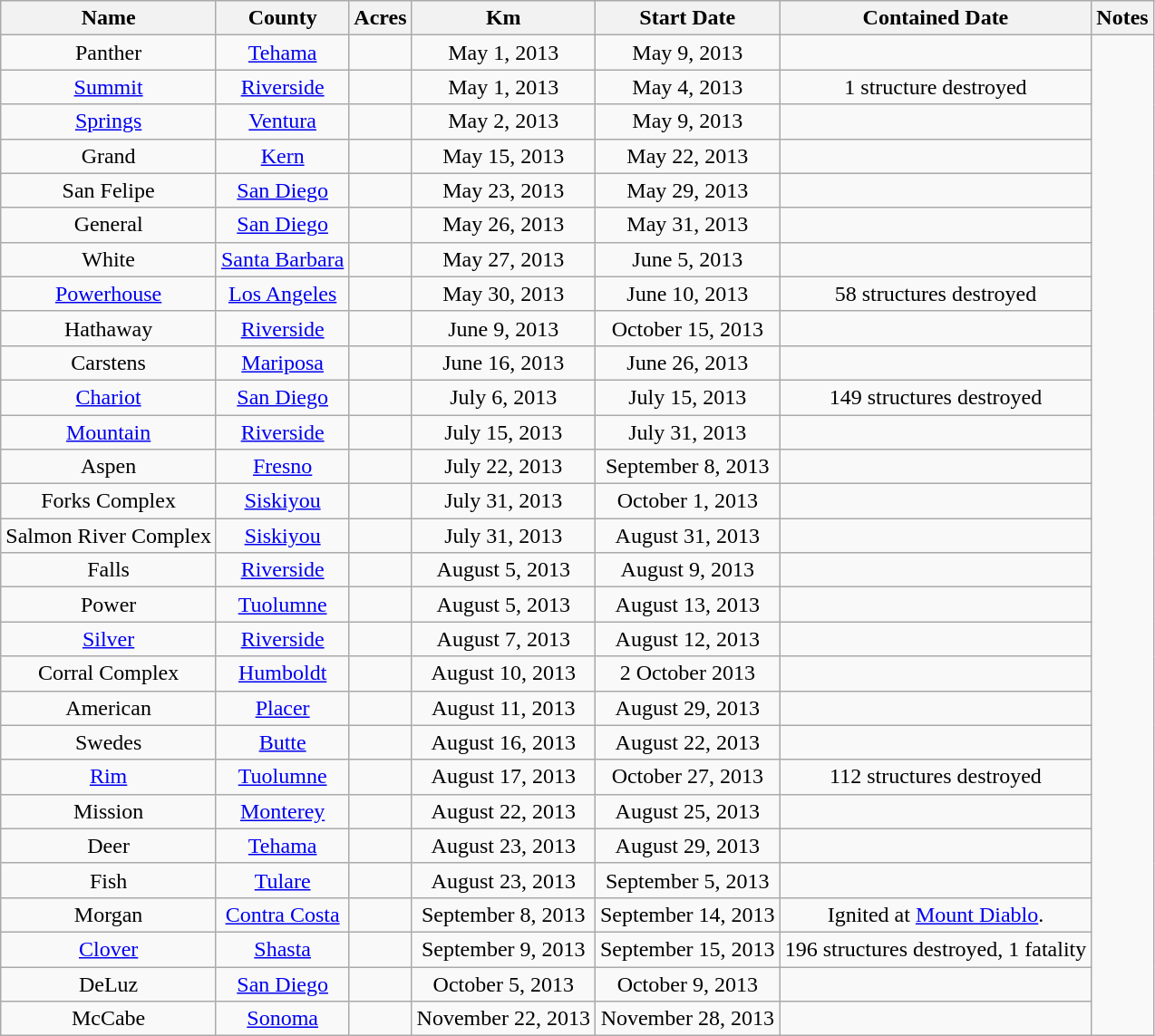<table class="wikitable sortable" style="text-align:center;">
<tr>
<th>Name</th>
<th>County</th>
<th>Acres</th>
<th>Km</th>
<th>Start Date</th>
<th>Contained Date</th>
<th>Notes</th>
</tr>
<tr>
<td>Panther</td>
<td><a href='#'>Tehama</a></td>
<td></td>
<td>May 1, 2013</td>
<td>May 9, 2013</td>
<td></td>
</tr>
<tr>
<td><a href='#'>Summit</a></td>
<td><a href='#'>Riverside</a></td>
<td></td>
<td>May 1, 2013</td>
<td>May 4, 2013</td>
<td>1 structure destroyed</td>
</tr>
<tr>
<td><a href='#'>Springs</a></td>
<td><a href='#'>Ventura</a></td>
<td></td>
<td>May 2, 2013</td>
<td>May 9, 2013</td>
<td></td>
</tr>
<tr>
<td>Grand</td>
<td><a href='#'>Kern</a></td>
<td></td>
<td>May 15, 2013</td>
<td>May 22, 2013</td>
<td></td>
</tr>
<tr>
<td>San Felipe</td>
<td><a href='#'>San Diego</a></td>
<td></td>
<td>May 23, 2013</td>
<td>May 29, 2013</td>
<td></td>
</tr>
<tr>
<td>General</td>
<td><a href='#'>San Diego</a></td>
<td></td>
<td>May 26, 2013</td>
<td>May 31, 2013</td>
<td></td>
</tr>
<tr>
<td>White</td>
<td><a href='#'>Santa Barbara</a></td>
<td></td>
<td>May 27, 2013</td>
<td>June 5, 2013</td>
<td></td>
</tr>
<tr>
<td><a href='#'>Powerhouse</a></td>
<td><a href='#'>Los Angeles</a></td>
<td></td>
<td>May 30, 2013</td>
<td>June 10, 2013</td>
<td>58 structures destroyed</td>
</tr>
<tr>
<td>Hathaway</td>
<td><a href='#'>Riverside</a></td>
<td></td>
<td>June 9, 2013</td>
<td>October 15, 2013</td>
<td></td>
</tr>
<tr>
<td>Carstens</td>
<td><a href='#'>Mariposa</a></td>
<td></td>
<td>June 16, 2013</td>
<td>June 26, 2013</td>
<td></td>
</tr>
<tr>
<td><a href='#'>Chariot</a></td>
<td><a href='#'>San Diego</a></td>
<td></td>
<td>July 6, 2013</td>
<td>July 15, 2013</td>
<td>149 structures destroyed</td>
</tr>
<tr>
<td><a href='#'>Mountain</a></td>
<td><a href='#'>Riverside</a></td>
<td></td>
<td>July 15, 2013</td>
<td>July 31, 2013</td>
<td></td>
</tr>
<tr>
<td>Aspen</td>
<td><a href='#'>Fresno</a></td>
<td></td>
<td>July 22, 2013</td>
<td>September 8, 2013</td>
<td></td>
</tr>
<tr>
<td>Forks Complex</td>
<td><a href='#'>Siskiyou</a></td>
<td></td>
<td>July 31, 2013</td>
<td>October 1, 2013</td>
<td></td>
</tr>
<tr>
<td>Salmon River Complex</td>
<td><a href='#'>Siskiyou</a></td>
<td></td>
<td>July 31, 2013</td>
<td>August 31, 2013</td>
<td></td>
</tr>
<tr>
<td>Falls</td>
<td><a href='#'>Riverside</a></td>
<td></td>
<td>August 5, 2013</td>
<td>August 9, 2013</td>
<td></td>
</tr>
<tr>
<td>Power</td>
<td><a href='#'>Tuolumne</a></td>
<td></td>
<td>August 5, 2013</td>
<td>August 13, 2013</td>
<td></td>
</tr>
<tr>
<td><a href='#'>Silver</a></td>
<td><a href='#'>Riverside</a></td>
<td></td>
<td>August 7, 2013</td>
<td>August 12, 2013</td>
<td></td>
</tr>
<tr>
<td>Corral Complex</td>
<td><a href='#'>Humboldt</a></td>
<td></td>
<td>August 10, 2013</td>
<td>2 October 2013</td>
<td></td>
</tr>
<tr>
<td>American</td>
<td><a href='#'>Placer</a></td>
<td></td>
<td>August 11, 2013</td>
<td>August 29, 2013</td>
<td></td>
</tr>
<tr>
<td>Swedes</td>
<td><a href='#'>Butte</a></td>
<td></td>
<td>August 16, 2013</td>
<td>August 22, 2013</td>
<td></td>
</tr>
<tr>
<td><a href='#'>Rim</a></td>
<td><a href='#'>Tuolumne</a></td>
<td></td>
<td>August 17, 2013</td>
<td>October 27, 2013</td>
<td>112 structures destroyed</td>
</tr>
<tr>
<td>Mission</td>
<td><a href='#'>Monterey</a></td>
<td></td>
<td>August 22, 2013</td>
<td>August 25, 2013</td>
<td></td>
</tr>
<tr>
<td>Deer</td>
<td><a href='#'>Tehama</a></td>
<td></td>
<td>August 23, 2013</td>
<td>August 29, 2013</td>
<td></td>
</tr>
<tr>
<td>Fish</td>
<td><a href='#'>Tulare</a></td>
<td></td>
<td>August 23, 2013</td>
<td>September 5, 2013</td>
<td></td>
</tr>
<tr>
<td>Morgan</td>
<td><a href='#'>Contra Costa</a></td>
<td></td>
<td>September 8, 2013</td>
<td>September 14, 2013</td>
<td>Ignited at <a href='#'>Mount Diablo</a>.</td>
</tr>
<tr>
<td><a href='#'>Clover</a></td>
<td><a href='#'>Shasta</a></td>
<td></td>
<td>September 9, 2013</td>
<td>September 15, 2013</td>
<td>196 structures destroyed, 1 fatality</td>
</tr>
<tr>
<td>DeLuz</td>
<td><a href='#'>San Diego</a></td>
<td></td>
<td>October 5, 2013</td>
<td>October 9, 2013</td>
<td></td>
</tr>
<tr>
<td>McCabe</td>
<td><a href='#'>Sonoma</a></td>
<td></td>
<td>November 22, 2013</td>
<td>November 28, 2013</td>
<td></td>
</tr>
</table>
